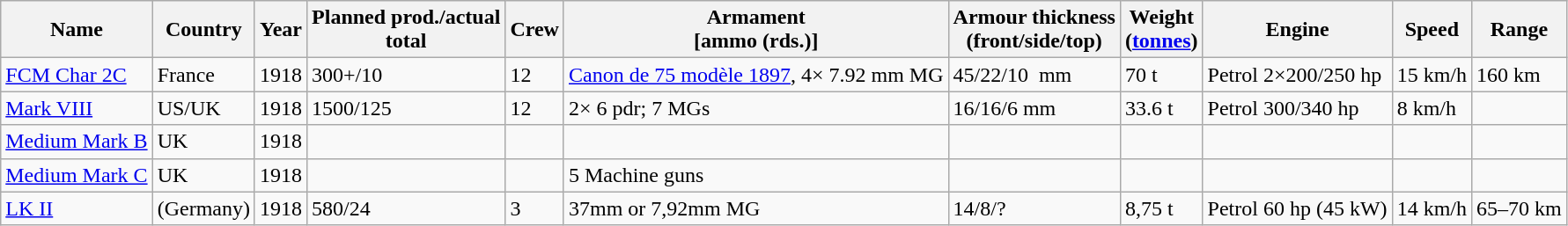<table class="wikitable">
<tr>
<th>Name</th>
<th>Country</th>
<th>Year</th>
<th>Planned prod./actual <br>total</th>
<th>Crew</th>
<th>Armament <br>[ammo (rds.)]</th>
<th>Armour thickness <br> (front/side/top)</th>
<th>Weight<br>(<a href='#'>tonnes</a>)</th>
<th>Engine</th>
<th>Speed</th>
<th>Range</th>
</tr>
<tr>
<td><a href='#'>FCM Char 2C</a></td>
<td>France</td>
<td>1918</td>
<td>300+/10</td>
<td>12</td>
<td><a href='#'>Canon de 75 modèle 1897</a>, 4× 7.92 mm MG</td>
<td>45/22/10  mm</td>
<td>70 t</td>
<td>Petrol 2×200/250 hp</td>
<td>15 km/h</td>
<td>160 km</td>
</tr>
<tr>
<td><a href='#'>Mark VIII</a></td>
<td>US/UK</td>
<td>1918</td>
<td>1500/125</td>
<td>12</td>
<td>2× 6 pdr; 7 MGs</td>
<td>16/16/6 mm</td>
<td>33.6 t</td>
<td>Petrol 300/340 hp</td>
<td>8 km/h</td>
<td></td>
</tr>
<tr>
<td><a href='#'>Medium Mark B</a></td>
<td>UK</td>
<td>1918</td>
<td></td>
<td></td>
<td></td>
<td></td>
<td></td>
<td></td>
<td></td>
<td></td>
</tr>
<tr>
<td><a href='#'>Medium Mark C</a></td>
<td>UK</td>
<td>1918</td>
<td></td>
<td></td>
<td>5 Machine guns</td>
<td></td>
<td></td>
<td></td>
<td></td>
<td></td>
</tr>
<tr>
<td><a href='#'>LK II</a></td>
<td>(Germany) </td>
<td>1918</td>
<td>580/24</td>
<td>3</td>
<td>37mm or 7,92mm MG</td>
<td>14/8/?</td>
<td>8,75 t</td>
<td>Petrol 60 hp (45 kW)</td>
<td>14 km/h</td>
<td>65–70 km</td>
</tr>
</table>
